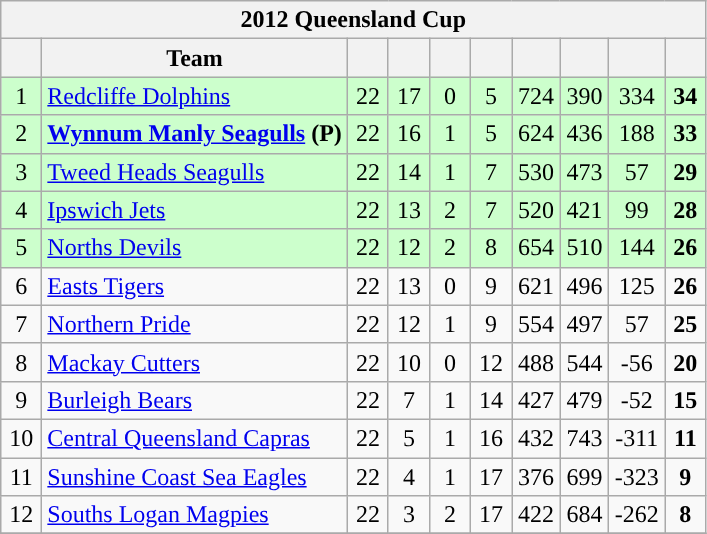<table class="wikitable" style="text-align:center;">
<tr>
<th colspan="11">2012 Queensland Cup</th>
</tr>
<tr>
<th width="20"></th>
<th>Team</th>
<th width="20"></th>
<th width="20"></th>
<th width="20"></th>
<th width="20"></th>
<th width="25"></th>
<th width="25"></th>
<th width="30"></th>
<th width="20"></th>
</tr>
<tr style="background: #ccffcc;">
<td>1</td>
<td style="text-align:left;"> <a href='#'>Redcliffe Dolphins</a></td>
<td>22</td>
<td>17</td>
<td>0</td>
<td>5</td>
<td>724</td>
<td>390</td>
<td>334</td>
<td><strong>34</strong></td>
</tr>
<tr style="background: #ccffcc;">
<td>2</td>
<td style="text-align:left;"> <strong><a href='#'>Wynnum Manly Seagulls</a> (P)</strong></td>
<td>22</td>
<td>16</td>
<td>1</td>
<td>5</td>
<td>624</td>
<td>436</td>
<td>188</td>
<td><strong>33</strong></td>
</tr>
<tr style="background: #ccffcc;">
<td>3</td>
<td style="text-align:left;"> <a href='#'>Tweed Heads Seagulls</a></td>
<td>22</td>
<td>14</td>
<td>1</td>
<td>7</td>
<td>530</td>
<td>473</td>
<td>57</td>
<td><strong>29</strong></td>
</tr>
<tr style="background: #ccffcc;">
<td>4</td>
<td style="text-align:left;"> <a href='#'>Ipswich Jets</a></td>
<td>22</td>
<td>13</td>
<td>2</td>
<td>7</td>
<td>520</td>
<td>421</td>
<td>99</td>
<td><strong>28</strong></td>
</tr>
<tr style="background: #ccffcc;">
<td>5</td>
<td style="text-align:left;"> <a href='#'>Norths Devils</a></td>
<td>22</td>
<td>12</td>
<td>2</td>
<td>8</td>
<td>654</td>
<td>510</td>
<td>144</td>
<td><strong>26</strong></td>
</tr>
<tr style="background:">
<td>6</td>
<td style="text-align:left;"> <a href='#'>Easts Tigers</a></td>
<td>22</td>
<td>13</td>
<td>0</td>
<td>9</td>
<td>621</td>
<td>496</td>
<td>125</td>
<td><strong>26</strong></td>
</tr>
<tr style="background:">
<td>7</td>
<td style="text-align:left;"> <a href='#'>Northern Pride</a></td>
<td>22</td>
<td>12</td>
<td>1</td>
<td>9</td>
<td>554</td>
<td>497</td>
<td>57</td>
<td><strong>25</strong></td>
</tr>
<tr style="background:">
<td>8</td>
<td style="text-align:left;"> <a href='#'>Mackay Cutters</a></td>
<td>22</td>
<td>10</td>
<td>0</td>
<td>12</td>
<td>488</td>
<td>544</td>
<td>-56</td>
<td><strong>20</strong></td>
</tr>
<tr style="background:">
<td>9</td>
<td style="text-align:left;"> <a href='#'>Burleigh Bears</a></td>
<td>22</td>
<td>7</td>
<td>1</td>
<td>14</td>
<td>427</td>
<td>479</td>
<td>-52</td>
<td><strong>15</strong></td>
</tr>
<tr style="background:">
<td>10</td>
<td style="text-align:left;"> <a href='#'>Central Queensland Capras</a></td>
<td>22</td>
<td>5</td>
<td>1</td>
<td>16</td>
<td>432</td>
<td>743</td>
<td>-311</td>
<td><strong>11</strong></td>
</tr>
<tr style="background:">
<td>11</td>
<td style="text-align:left;"> <a href='#'>Sunshine Coast Sea Eagles</a></td>
<td>22</td>
<td>4</td>
<td>1</td>
<td>17</td>
<td>376</td>
<td>699</td>
<td>-323</td>
<td><strong>9</strong></td>
</tr>
<tr style="background:">
<td>12</td>
<td style="text-align:left;"> <a href='#'>Souths Logan Magpies</a></td>
<td>22</td>
<td>3</td>
<td>2</td>
<td>17</td>
<td>422</td>
<td>684</td>
<td>-262</td>
<td><strong>8</strong></td>
</tr>
<tr>
</tr>
</table>
